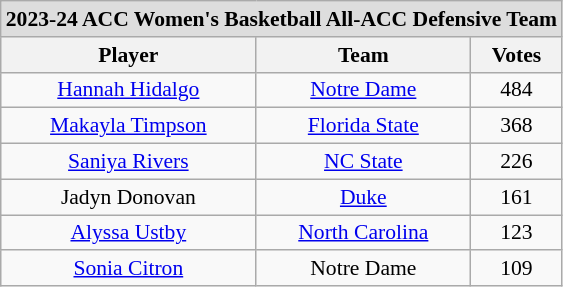<table class="wikitable" style="white-space:nowrap; font-size:90%; text-align: center;">
<tr>
<td colspan="4" style="text-align:center; background:#ddd;"><strong>2023-24 ACC Women's Basketball All-ACC Defensive Team</strong></td>
</tr>
<tr>
<th>Player</th>
<th>Team</th>
<th>Votes</th>
</tr>
<tr>
<td><a href='#'>Hannah Hidalgo</a></td>
<td><a href='#'>Notre Dame</a></td>
<td>484</td>
</tr>
<tr>
<td><a href='#'>Makayla Timpson</a></td>
<td><a href='#'>Florida State</a></td>
<td>368</td>
</tr>
<tr>
<td><a href='#'>Saniya Rivers</a></td>
<td><a href='#'>NC State</a></td>
<td>226</td>
</tr>
<tr>
<td>Jadyn Donovan</td>
<td><a href='#'>Duke</a></td>
<td>161</td>
</tr>
<tr>
<td><a href='#'>Alyssa Ustby</a></td>
<td><a href='#'>North Carolina</a></td>
<td>123</td>
</tr>
<tr>
<td><a href='#'>Sonia Citron</a></td>
<td>Notre Dame</td>
<td>109</td>
</tr>
</table>
